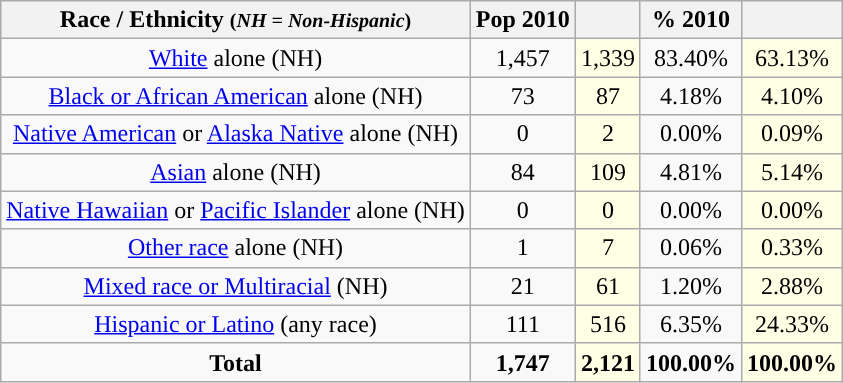<table class="wikitable" style="text-align:center;">
<tr>
<th>Race / Ethnicity <small>(<em>NH = Non-Hispanic</em>)</small></th>
<th>Pop 2010</th>
<th></th>
<th>% 2010</th>
<th></th>
</tr>
<tr>
<td><a href='#'>White</a> alone (NH)</td>
<td>1,457</td>
<td style='background: #ffffe6;'>1,339</td>
<td>83.40%</td>
<td style='background: #ffffe6;'>63.13%</td>
</tr>
<tr>
<td><a href='#'>Black or African American</a> alone (NH)</td>
<td>73</td>
<td style='background: #ffffe6;'>87</td>
<td>4.18%</td>
<td style='background: #ffffe6;'>4.10%</td>
</tr>
<tr>
<td><a href='#'>Native American</a> or <a href='#'>Alaska Native</a> alone (NH)</td>
<td>0</td>
<td style='background: #ffffe6;'>2</td>
<td>0.00%</td>
<td style='background: #ffffe6;'>0.09%</td>
</tr>
<tr>
<td><a href='#'>Asian</a> alone (NH)</td>
<td>84</td>
<td style='background: #ffffe6;'>109</td>
<td>4.81%</td>
<td style='background: #ffffe6;'>5.14%</td>
</tr>
<tr>
<td><a href='#'>Native Hawaiian</a> or <a href='#'>Pacific Islander</a> alone (NH)</td>
<td>0</td>
<td style='background: #ffffe6;'>0</td>
<td>0.00%</td>
<td style='background: #ffffe6;'>0.00%</td>
</tr>
<tr>
<td><a href='#'>Other race</a> alone (NH)</td>
<td>1</td>
<td style='background: #ffffe6;'>7</td>
<td>0.06%</td>
<td style='background: #ffffe6;'>0.33%</td>
</tr>
<tr>
<td><a href='#'>Mixed race or Multiracial</a> (NH)</td>
<td>21</td>
<td style='background: #ffffe6;'>61</td>
<td>1.20%</td>
<td style='background: #ffffe6;'>2.88%</td>
</tr>
<tr>
<td><a href='#'>Hispanic or Latino</a> (any race)</td>
<td>111</td>
<td style='background: #ffffe6;'>516</td>
<td>6.35%</td>
<td style='background: #ffffe6;'>24.33%</td>
</tr>
<tr>
<td><strong>Total</strong></td>
<td><strong>1,747</strong></td>
<td style='background: #ffffe6;'><strong>2,121</strong></td>
<td><strong>100.00%</strong></td>
<td style='background: #ffffe6;'><strong>100.00%</strong></td>
</tr>
</table>
